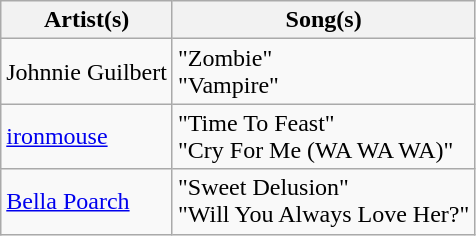<table class="wikitable">
<tr>
<th>Artist(s)</th>
<th>Song(s)</th>
</tr>
<tr>
<td>Johnnie Guilbert</td>
<td>"Zombie"<br>"Vampire"</td>
</tr>
<tr>
<td><a href='#'>ironmouse</a></td>
<td>"Time To Feast"<br>"Cry For Me (WA WA WA)"</td>
</tr>
<tr>
<td><a href='#'>Bella Poarch</a></td>
<td>"Sweet Delusion"<br>"Will You Always Love Her?"</td>
</tr>
</table>
